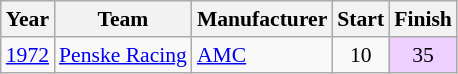<table class="wikitable" style="font-size: 90%;">
<tr>
<th>Year</th>
<th>Team</th>
<th>Manufacturer</th>
<th>Start</th>
<th>Finish</th>
</tr>
<tr>
<td><a href='#'>1972</a></td>
<td><a href='#'>Penske Racing</a></td>
<td><a href='#'>AMC</a></td>
<td align=center>10</td>
<td align=center style="background:#EFCFFF;">35</td>
</tr>
</table>
